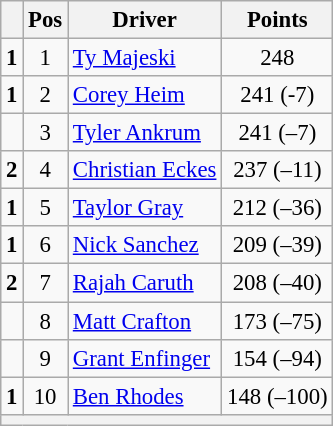<table class="wikitable" style="font-size: 95%;">
<tr>
<th></th>
<th>Pos</th>
<th>Driver</th>
<th>Points</th>
</tr>
<tr>
<td align="left"> <strong>1</strong></td>
<td style="text-align:center;">1</td>
<td><a href='#'>Ty Majeski</a></td>
<td style="text-align:center;">248</td>
</tr>
<tr>
<td align="left"> <strong>1</strong></td>
<td style="text-align:center;">2</td>
<td><a href='#'>Corey Heim</a></td>
<td style="text-align:center;">241 (-7)</td>
</tr>
<tr>
<td align="left"></td>
<td style="text-align:center;">3</td>
<td><a href='#'>Tyler Ankrum</a></td>
<td style="text-align:center;">241 (–7)</td>
</tr>
<tr>
<td align="left"> <strong>2</strong></td>
<td style="text-align:center;">4</td>
<td><a href='#'>Christian Eckes</a></td>
<td style="text-align:center;">237 (–11)</td>
</tr>
<tr>
<td align="left"> <strong>1</strong></td>
<td style="text-align:center;">5</td>
<td><a href='#'>Taylor Gray</a></td>
<td style="text-align:center;">212 (–36)</td>
</tr>
<tr>
<td align="left"> <strong>1</strong></td>
<td style="text-align:center;">6</td>
<td><a href='#'>Nick Sanchez</a></td>
<td style="text-align:center;">209 (–39)</td>
</tr>
<tr>
<td align="left"> <strong>2</strong></td>
<td style="text-align:center;">7</td>
<td><a href='#'>Rajah Caruth</a></td>
<td style="text-align:center;">208 (–40)</td>
</tr>
<tr>
<td align="left"></td>
<td style="text-align:center;">8</td>
<td><a href='#'>Matt Crafton</a></td>
<td style="text-align:center;">173 (–75)</td>
</tr>
<tr>
<td align="left"></td>
<td style="text-align:center;">9</td>
<td><a href='#'>Grant Enfinger</a></td>
<td style="text-align:center;">154 (–94)</td>
</tr>
<tr>
<td align="left"> <strong>1</strong></td>
<td style="text-align:center;">10</td>
<td><a href='#'>Ben Rhodes</a></td>
<td style="text-align:center;">148 (–100)</td>
</tr>
<tr class="sortbottom">
<th colspan="9"></th>
</tr>
</table>
